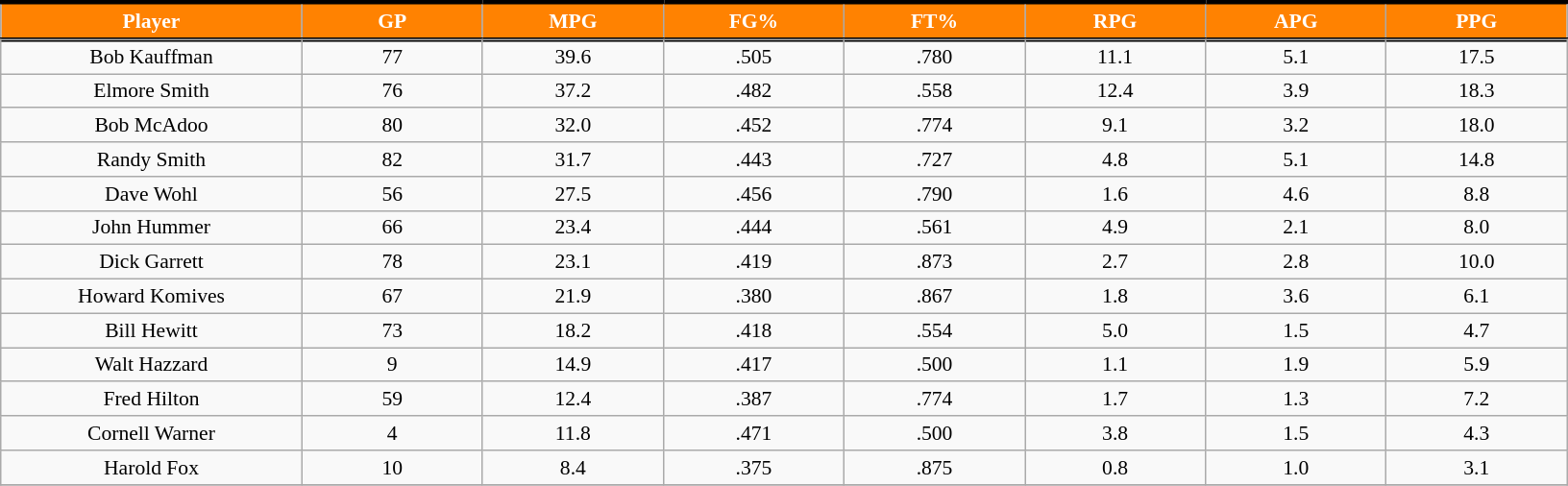<table class="wikitable sortable" style="font-size: 90%">
<tr>
<th style="background: #FF8201; color:#FFFFFF; border-top:#000000 3px solid; border-bottom:#000000 3px solid;"  width="10%">Player</th>
<th style="background: #FF8201; color:#FFFFFF; border-top:#000000 3px solid; border-bottom:#000000 3px solid;" width="6%">GP</th>
<th style="background: #FF8201; color:#FFFFFF; border-top:#000000 3px solid; border-bottom:#000000 3px solid;" width="6%">MPG</th>
<th style="background: #FF8201; color:#FFFFFF; border-top:#000000 3px solid; border-bottom:#000000 3px solid;" width="6%">FG%</th>
<th style="background: #FF8201; color:#FFFFFF; border-top:#000000 3px solid; border-bottom:#000000 3px solid;" width="6%">FT%</th>
<th style="background: #FF8201; color:#FFFFFF; border-top:#000000 3px solid; border-bottom:#000000 3px solid;" width="6%">RPG</th>
<th style="background: #FF8201; color:#FFFFFF; border-top:#000000 3px solid; border-bottom:#000000 3px solid;" width="6%">APG</th>
<th style="background: #FF8201; color:#FFFFFF; border-top:#000000 3px solid; border-bottom:#000000 3px solid;" width="6%">PPG</th>
</tr>
<tr>
</tr>
<tr align="center">
<td>Bob Kauffman</td>
<td>77</td>
<td>39.6</td>
<td>.505</td>
<td>.780</td>
<td>11.1</td>
<td>5.1</td>
<td>17.5</td>
</tr>
<tr align="center">
<td>Elmore Smith</td>
<td>76</td>
<td>37.2</td>
<td>.482</td>
<td>.558</td>
<td>12.4</td>
<td>3.9</td>
<td>18.3</td>
</tr>
<tr align="center">
<td>Bob McAdoo</td>
<td>80</td>
<td>32.0</td>
<td>.452</td>
<td>.774</td>
<td>9.1</td>
<td>3.2</td>
<td>18.0</td>
</tr>
<tr align="center">
<td>Randy Smith</td>
<td>82</td>
<td>31.7</td>
<td>.443</td>
<td>.727</td>
<td>4.8</td>
<td>5.1</td>
<td>14.8</td>
</tr>
<tr align="center">
<td>Dave Wohl</td>
<td>56</td>
<td>27.5</td>
<td>.456</td>
<td>.790</td>
<td>1.6</td>
<td>4.6</td>
<td>8.8</td>
</tr>
<tr align="center">
<td>John Hummer</td>
<td>66</td>
<td>23.4</td>
<td>.444</td>
<td>.561</td>
<td>4.9</td>
<td>2.1</td>
<td>8.0</td>
</tr>
<tr align="center">
<td>Dick Garrett</td>
<td>78</td>
<td>23.1</td>
<td>.419</td>
<td>.873</td>
<td>2.7</td>
<td>2.8</td>
<td>10.0</td>
</tr>
<tr align="center">
<td>Howard Komives</td>
<td>67</td>
<td>21.9</td>
<td>.380</td>
<td>.867</td>
<td>1.8</td>
<td>3.6</td>
<td>6.1</td>
</tr>
<tr align="center">
<td>Bill Hewitt</td>
<td>73</td>
<td>18.2</td>
<td>.418</td>
<td>.554</td>
<td>5.0</td>
<td>1.5</td>
<td>4.7</td>
</tr>
<tr align="center">
<td>Walt Hazzard</td>
<td>9</td>
<td>14.9</td>
<td>.417</td>
<td>.500</td>
<td>1.1</td>
<td>1.9</td>
<td>5.9</td>
</tr>
<tr align="center">
<td>Fred Hilton</td>
<td>59</td>
<td>12.4</td>
<td>.387</td>
<td>.774</td>
<td>1.7</td>
<td>1.3</td>
<td>7.2</td>
</tr>
<tr align="center">
<td>Cornell Warner</td>
<td>4</td>
<td>11.8</td>
<td>.471</td>
<td>.500</td>
<td>3.8</td>
<td>1.5</td>
<td>4.3</td>
</tr>
<tr align="center">
<td>Harold Fox</td>
<td>10</td>
<td>8.4</td>
<td>.375</td>
<td>.875</td>
<td>0.8</td>
<td>1.0</td>
<td>3.1</td>
</tr>
<tr align="center">
</tr>
</table>
